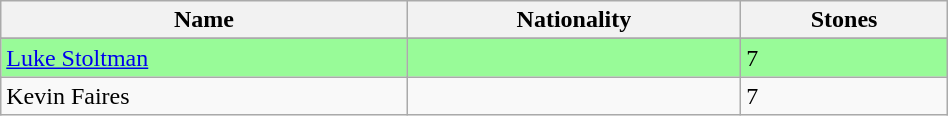<table class="wikitable" style="display: inline-table; width: 50%;">
<tr>
<th>Name</th>
<th>Nationality</th>
<th>Stones</th>
</tr>
<tr>
</tr>
<tr style="background:palegreen">
<td><a href='#'>Luke Stoltman</a></td>
<td></td>
<td>7</td>
</tr>
<tr>
<td>Kevin Faires</td>
<td></td>
<td>7</td>
</tr>
</table>
